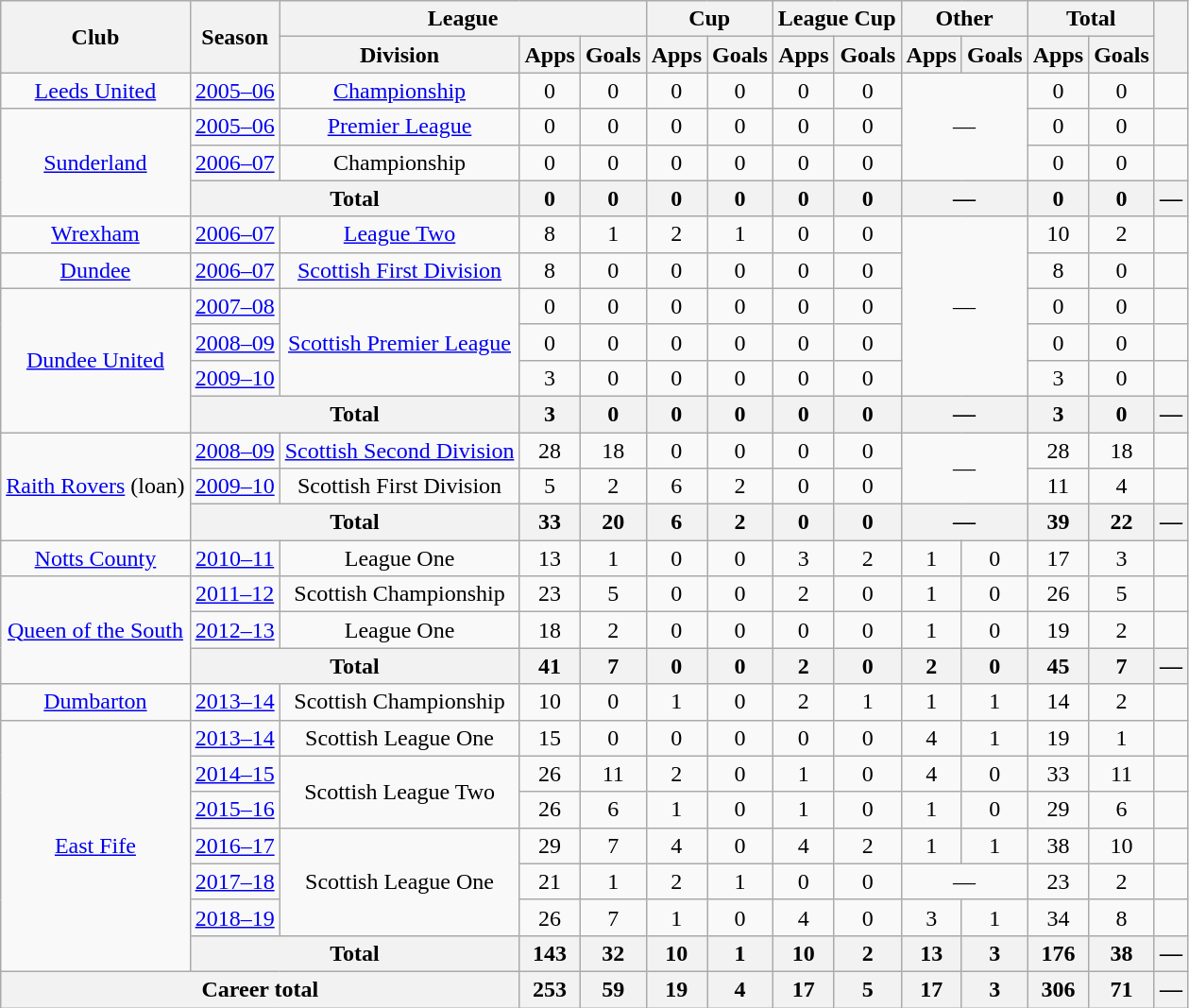<table class="wikitable" style="text-align:center">
<tr>
<th rowspan="2">Club</th>
<th rowspan="2">Season</th>
<th colspan="3">League</th>
<th colspan="2">Cup</th>
<th colspan="2">League Cup</th>
<th colspan="2">Other</th>
<th colspan="2">Total</th>
<th rowspan="2"></th>
</tr>
<tr>
<th>Division</th>
<th>Apps</th>
<th>Goals</th>
<th>Apps</th>
<th>Goals</th>
<th>Apps</th>
<th>Goals</th>
<th>Apps</th>
<th>Goals</th>
<th>Apps</th>
<th>Goals</th>
</tr>
<tr>
<td><a href='#'>Leeds United</a></td>
<td><a href='#'>2005–06</a></td>
<td><a href='#'>Championship</a></td>
<td>0</td>
<td>0</td>
<td>0</td>
<td>0</td>
<td>0</td>
<td>0</td>
<td rowspan="3" colspan="2">—</td>
<td>0</td>
<td>0</td>
<td></td>
</tr>
<tr>
<td rowspan="3"><a href='#'>Sunderland</a></td>
<td><a href='#'>2005–06</a></td>
<td><a href='#'>Premier League</a></td>
<td>0</td>
<td>0</td>
<td>0</td>
<td>0</td>
<td>0</td>
<td>0</td>
<td>0</td>
<td>0</td>
<td></td>
</tr>
<tr>
<td><a href='#'>2006–07</a></td>
<td>Championship</td>
<td>0</td>
<td>0</td>
<td>0</td>
<td>0</td>
<td>0</td>
<td>0</td>
<td>0</td>
<td>0</td>
<td></td>
</tr>
<tr>
<th colspan="2">Total</th>
<th>0</th>
<th>0</th>
<th>0</th>
<th>0</th>
<th>0</th>
<th>0</th>
<th colspan="2">—</th>
<th>0</th>
<th>0</th>
<th>—</th>
</tr>
<tr>
<td><a href='#'>Wrexham</a></td>
<td><a href='#'>2006–07</a></td>
<td><a href='#'>League Two</a></td>
<td>8</td>
<td>1</td>
<td>2</td>
<td>1</td>
<td>0</td>
<td>0</td>
<td rowspan="5" colspan="2">—</td>
<td>10</td>
<td>2</td>
<td></td>
</tr>
<tr>
<td><a href='#'>Dundee</a></td>
<td><a href='#'>2006–07</a></td>
<td><a href='#'>Scottish First Division</a></td>
<td>8</td>
<td>0</td>
<td>0</td>
<td>0</td>
<td>0</td>
<td>0</td>
<td>8</td>
<td>0</td>
<td></td>
</tr>
<tr>
<td rowspan="4"><a href='#'>Dundee United</a></td>
<td><a href='#'>2007–08</a></td>
<td rowspan="3"><a href='#'>Scottish Premier League</a></td>
<td>0</td>
<td>0</td>
<td>0</td>
<td>0</td>
<td>0</td>
<td>0</td>
<td>0</td>
<td>0</td>
<td></td>
</tr>
<tr>
<td><a href='#'>2008–09</a></td>
<td>0</td>
<td>0</td>
<td>0</td>
<td>0</td>
<td>0</td>
<td>0</td>
<td>0</td>
<td>0</td>
<td></td>
</tr>
<tr>
<td><a href='#'>2009–10</a></td>
<td>3</td>
<td>0</td>
<td>0</td>
<td>0</td>
<td>0</td>
<td>0</td>
<td>3</td>
<td>0</td>
<td></td>
</tr>
<tr>
<th colspan="2">Total</th>
<th>3</th>
<th>0</th>
<th>0</th>
<th>0</th>
<th>0</th>
<th>0</th>
<th colspan="2">—</th>
<th>3</th>
<th>0</th>
<th>—</th>
</tr>
<tr>
<td rowspan="3"><a href='#'>Raith Rovers</a> (loan)</td>
<td><a href='#'>2008–09</a></td>
<td><a href='#'>Scottish Second Division</a></td>
<td>28</td>
<td>18</td>
<td>0</td>
<td>0</td>
<td>0</td>
<td>0</td>
<td rowspan="2" colspan="2">—</td>
<td>28</td>
<td>18</td>
<td></td>
</tr>
<tr>
<td><a href='#'>2009–10</a></td>
<td>Scottish First Division</td>
<td>5</td>
<td>2</td>
<td>6</td>
<td>2</td>
<td>0</td>
<td>0</td>
<td>11</td>
<td>4</td>
<td></td>
</tr>
<tr>
<th colspan="2">Total</th>
<th>33</th>
<th>20</th>
<th>6</th>
<th>2</th>
<th>0</th>
<th>0</th>
<th colspan="2">—</th>
<th>39</th>
<th>22</th>
<th>—</th>
</tr>
<tr>
<td><a href='#'>Notts County</a></td>
<td><a href='#'>2010–11</a></td>
<td>League One</td>
<td>13</td>
<td>1</td>
<td>0</td>
<td>0</td>
<td>3</td>
<td>2</td>
<td>1</td>
<td>0</td>
<td>17</td>
<td>3</td>
<td></td>
</tr>
<tr>
<td rowspan="3"><a href='#'>Queen of the South</a></td>
<td><a href='#'>2011–12</a></td>
<td>Scottish Championship</td>
<td>23</td>
<td>5</td>
<td>0</td>
<td>0</td>
<td>2</td>
<td>0</td>
<td>1</td>
<td>0</td>
<td>26</td>
<td>5</td>
<td></td>
</tr>
<tr>
<td><a href='#'>2012–13</a></td>
<td>League One</td>
<td>18</td>
<td>2</td>
<td>0</td>
<td>0</td>
<td>0</td>
<td>0</td>
<td>1</td>
<td>0</td>
<td>19</td>
<td>2</td>
<td></td>
</tr>
<tr>
<th colspan="2">Total</th>
<th>41</th>
<th>7</th>
<th>0</th>
<th>0</th>
<th>2</th>
<th>0</th>
<th>2</th>
<th>0</th>
<th>45</th>
<th>7</th>
<th>—</th>
</tr>
<tr>
<td><a href='#'>Dumbarton</a></td>
<td><a href='#'>2013–14</a></td>
<td>Scottish Championship</td>
<td>10</td>
<td>0</td>
<td>1</td>
<td>0</td>
<td>2</td>
<td>1</td>
<td>1</td>
<td>1</td>
<td>14</td>
<td>2</td>
<td></td>
</tr>
<tr>
<td rowspan="7"><a href='#'>East Fife</a></td>
<td><a href='#'>2013–14</a></td>
<td>Scottish League One</td>
<td>15</td>
<td>0</td>
<td>0</td>
<td>0</td>
<td>0</td>
<td>0</td>
<td>4</td>
<td>1</td>
<td>19</td>
<td>1</td>
<td></td>
</tr>
<tr>
<td><a href='#'>2014–15</a></td>
<td rowspan="2">Scottish League Two</td>
<td>26</td>
<td>11</td>
<td>2</td>
<td>0</td>
<td>1</td>
<td>0</td>
<td>4</td>
<td>0</td>
<td>33</td>
<td>11</td>
<td></td>
</tr>
<tr>
<td><a href='#'>2015–16</a></td>
<td>26</td>
<td>6</td>
<td>1</td>
<td>0</td>
<td>1</td>
<td>0</td>
<td>1</td>
<td>0</td>
<td>29</td>
<td>6</td>
<td></td>
</tr>
<tr>
<td><a href='#'>2016–17</a></td>
<td rowspan="3">Scottish League One</td>
<td>29</td>
<td>7</td>
<td>4</td>
<td>0</td>
<td>4</td>
<td>2</td>
<td>1</td>
<td>1</td>
<td>38</td>
<td>10</td>
<td></td>
</tr>
<tr>
<td><a href='#'>2017–18</a></td>
<td>21</td>
<td>1</td>
<td>2</td>
<td>1</td>
<td>0</td>
<td>0</td>
<td colspan="2">—</td>
<td>23</td>
<td>2</td>
<td></td>
</tr>
<tr>
<td><a href='#'>2018–19</a></td>
<td>26</td>
<td>7</td>
<td>1</td>
<td>0</td>
<td>4</td>
<td>0</td>
<td>3</td>
<td>1</td>
<td>34</td>
<td>8</td>
<td></td>
</tr>
<tr>
<th colspan="2">Total</th>
<th>143</th>
<th>32</th>
<th>10</th>
<th>1</th>
<th>10</th>
<th>2</th>
<th>13</th>
<th>3</th>
<th>176</th>
<th>38</th>
<th>—</th>
</tr>
<tr>
<th colspan="3">Career total</th>
<th>253</th>
<th>59</th>
<th>19</th>
<th>4</th>
<th>17</th>
<th>5</th>
<th>17</th>
<th>3</th>
<th>306</th>
<th>71</th>
<th>—</th>
</tr>
</table>
